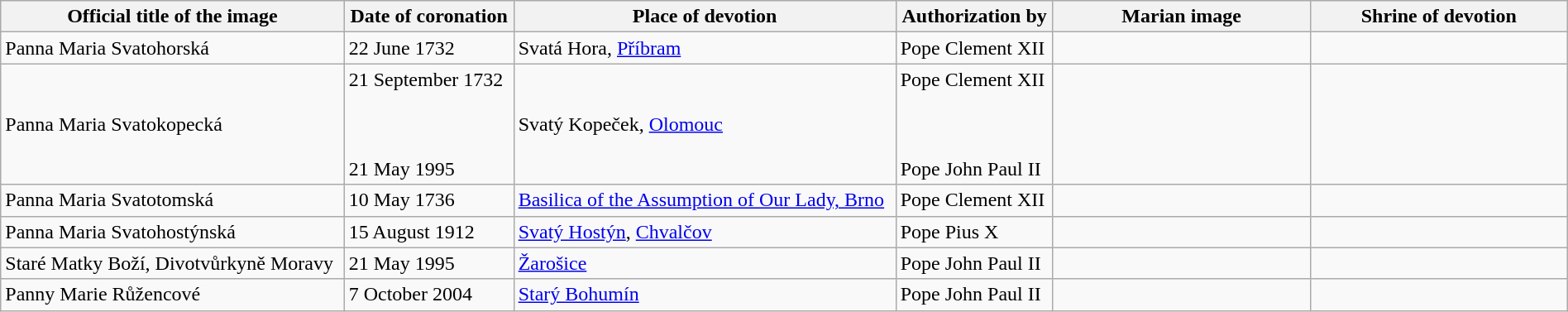<table class="wikitable sortable" width="100%">
<tr>
<th>Official title of the image</th>
<th data-sort-type="date">Date of coronation</th>
<th>Place of devotion</th>
<th>Authorization by</th>
<th width=200px class=unsortable>Marian image</th>
<th width=200px class=unsortable>Shrine of devotion</th>
</tr>
<tr>
<td>Panna Maria Svatohorská</td>
<td>22 June 1732</td>
<td>Svatá Hora, <a href='#'>Příbram</a></td>
<td>Pope Clement XII</td>
<td></td>
<td></td>
</tr>
<tr>
<td>Panna Maria Svatokopecká</td>
<td>21 September 1732<br><br><br><br>21 May 1995</td>
<td>Svatý Kopeček, <a href='#'>Olomouc</a></td>
<td>Pope Clement XII<br><br><br><br>Pope John Paul II</td>
<td></td>
<td></td>
</tr>
<tr>
<td>Panna Maria Svatotomská</td>
<td>10 May 1736</td>
<td><a href='#'>Basilica of the Assumption of Our Lady, Brno</a></td>
<td>Pope Clement XII</td>
<td></td>
<td></td>
</tr>
<tr>
<td>Panna Maria Svatohostýnská</td>
<td>15 August 1912</td>
<td><a href='#'>Svatý Hostýn</a>, <a href='#'>Chvalčov</a></td>
<td>Pope Pius X</td>
<td></td>
<td></td>
</tr>
<tr>
<td>Staré Matky Boží, Divotvůrkyně Moravy</td>
<td>21 May 1995</td>
<td><a href='#'>Žarošice</a></td>
<td>Pope John Paul II</td>
<td></td>
<td></td>
</tr>
<tr>
<td>Panny Marie Růžencové</td>
<td>7 October 2004</td>
<td><a href='#'>Starý Bohumín</a></td>
<td>Pope John Paul II</td>
<td></td>
<td></td>
</tr>
</table>
